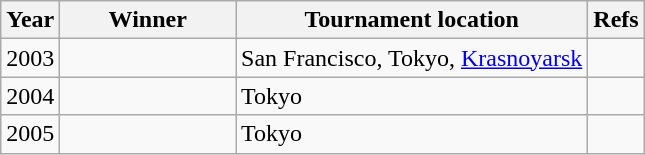<table class="wikitable" style="text-align: left;">
<tr>
<th>Year</th>
<th style="padding:0 2em">Winner</th>
<th style="padding:0 1em">Tournament location</th>
<th>Refs</th>
</tr>
<tr>
<td>2003</td>
<td></td>
<td>San Francisco, Tokyo, <a href='#'>Krasnoyarsk</a></td>
<td></td>
</tr>
<tr>
<td>2004</td>
<td></td>
<td>Tokyo</td>
<td></td>
</tr>
<tr>
<td>2005</td>
<td></td>
<td>Tokyo</td>
<td></td>
</tr>
</table>
